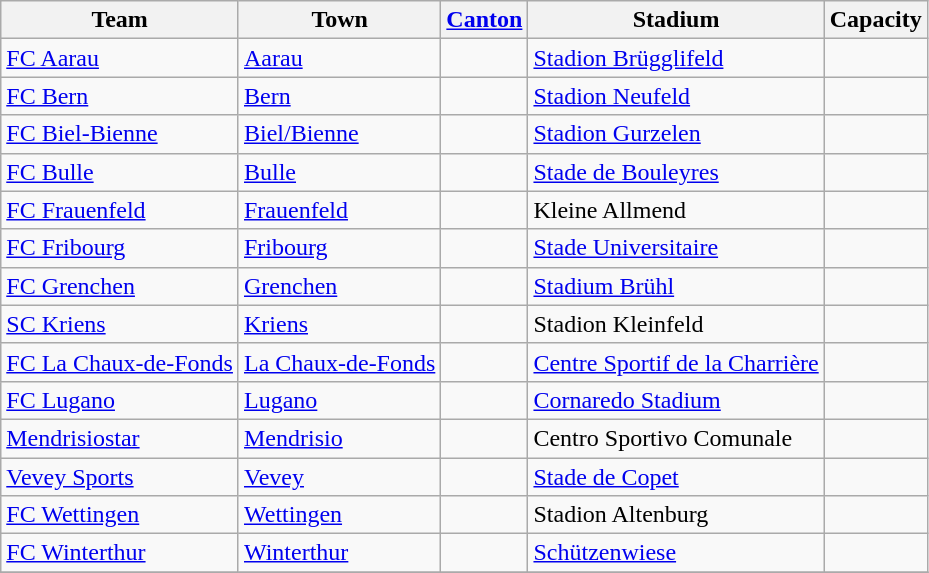<table class="wikitable sortable" style="text-align: left;">
<tr>
<th>Team</th>
<th>Town</th>
<th><a href='#'>Canton</a></th>
<th>Stadium</th>
<th>Capacity</th>
</tr>
<tr>
<td><a href='#'>FC Aarau</a></td>
<td><a href='#'>Aarau</a></td>
<td></td>
<td><a href='#'>Stadion Brügglifeld</a></td>
<td></td>
</tr>
<tr>
<td><a href='#'>FC Bern</a></td>
<td><a href='#'>Bern</a></td>
<td></td>
<td><a href='#'>Stadion Neufeld</a></td>
<td></td>
</tr>
<tr>
<td><a href='#'>FC Biel-Bienne</a></td>
<td><a href='#'>Biel/Bienne</a></td>
<td></td>
<td><a href='#'>Stadion Gurzelen</a></td>
<td></td>
</tr>
<tr>
<td><a href='#'>FC Bulle</a></td>
<td><a href='#'>Bulle</a></td>
<td></td>
<td><a href='#'>Stade de Bouleyres</a></td>
<td></td>
</tr>
<tr>
<td><a href='#'>FC Frauenfeld</a></td>
<td><a href='#'>Frauenfeld</a></td>
<td></td>
<td>Kleine Allmend</td>
<td></td>
</tr>
<tr>
<td><a href='#'>FC Fribourg</a></td>
<td><a href='#'>Fribourg</a></td>
<td></td>
<td><a href='#'>Stade Universitaire</a></td>
<td></td>
</tr>
<tr>
<td><a href='#'>FC Grenchen</a></td>
<td><a href='#'>Grenchen</a></td>
<td></td>
<td><a href='#'>Stadium Brühl</a></td>
<td></td>
</tr>
<tr>
<td><a href='#'>SC Kriens</a></td>
<td><a href='#'>Kriens</a></td>
<td></td>
<td>Stadion Kleinfeld</td>
<td></td>
</tr>
<tr>
<td><a href='#'>FC La Chaux-de-Fonds</a></td>
<td><a href='#'>La Chaux-de-Fonds</a></td>
<td></td>
<td><a href='#'>Centre Sportif de la Charrière</a></td>
<td></td>
</tr>
<tr>
<td><a href='#'>FC Lugano</a></td>
<td><a href='#'>Lugano</a></td>
<td></td>
<td><a href='#'>Cornaredo Stadium</a></td>
<td></td>
</tr>
<tr>
<td><a href='#'>Mendrisiostar</a></td>
<td><a href='#'>Mendrisio</a></td>
<td></td>
<td>Centro Sportivo Comunale</td>
<td></td>
</tr>
<tr>
<td><a href='#'>Vevey Sports</a></td>
<td><a href='#'>Vevey</a></td>
<td></td>
<td><a href='#'>Stade de Copet</a></td>
<td></td>
</tr>
<tr>
<td><a href='#'>FC Wettingen</a></td>
<td><a href='#'>Wettingen</a></td>
<td></td>
<td>Stadion Altenburg</td>
<td></td>
</tr>
<tr>
<td><a href='#'>FC Winterthur</a></td>
<td><a href='#'>Winterthur</a></td>
<td></td>
<td><a href='#'>Schützenwiese</a></td>
<td></td>
</tr>
<tr>
</tr>
</table>
